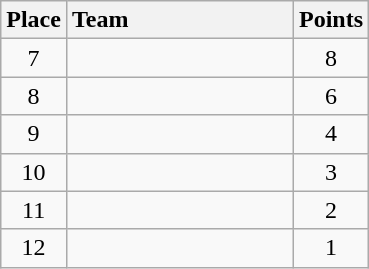<table class="wikitable" style="text-align:center; padding-bottom:0;">
<tr>
<th>Place</th>
<th style="width:9em; text-align:left;">Team</th>
<th>Points</th>
</tr>
<tr>
<td>7</td>
<td align=left></td>
<td>8</td>
</tr>
<tr>
<td>8</td>
<td align=left></td>
<td>6</td>
</tr>
<tr>
<td>9</td>
<td align=left></td>
<td>4</td>
</tr>
<tr>
<td>10</td>
<td align=left></td>
<td>3</td>
</tr>
<tr>
<td>11</td>
<td align=left></td>
<td>2</td>
</tr>
<tr>
<td>12</td>
<td align=left></td>
<td>1</td>
</tr>
</table>
